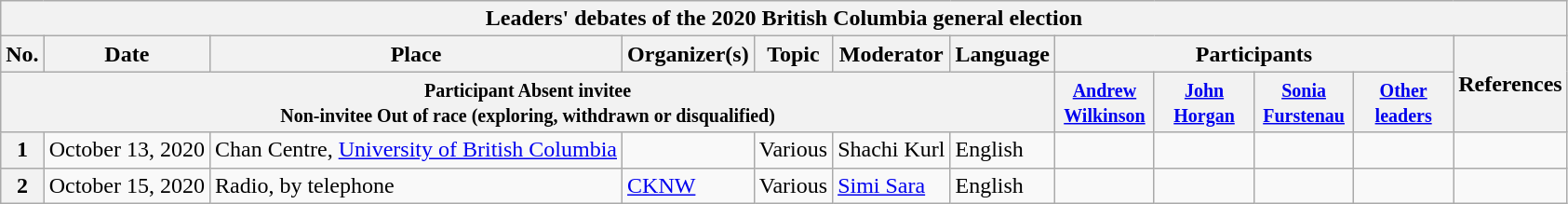<table class="wikitable" text-align: center;">
<tr>
<th colspan="12">Leaders' debates of the 2020 British Columbia general election</th>
</tr>
<tr>
<th>No.</th>
<th>Date</th>
<th>Place</th>
<th>Organizer(s)</th>
<th>Topic</th>
<th>Moderator</th>
<th>Language</th>
<th scope="col" colspan="4">Participants</th>
<th rowspan="2">References</th>
</tr>
<tr>
<th colspan="7"><small> Participant  Absent invitee <br>  Non-invitee  Out of race (exploring, withdrawn or disqualified)</small></th>
<th scope="col" style="width:4em;"><small><a href='#'>Andrew Wilkinson</a></small></th>
<th scope="col" style="width:4em;"><small><a href='#'>John Horgan</a></small></th>
<th scope="col" style="width:4em;"><small><a href='#'>Sonia Furstenau</a></small></th>
<th scope="col" style="width:4em;"><small><a href='#'>Other leaders</a></small></th>
</tr>
<tr>
<th>1</th>
<td>October 13, 2020</td>
<td>Chan Centre, <a href='#'>University of British Columbia</a></td>
<td></td>
<td>Various</td>
<td>Shachi Kurl</td>
<td>English</td>
<td></td>
<td></td>
<td></td>
<td></td>
<td></td>
</tr>
<tr>
<th>2</th>
<td>October 15, 2020</td>
<td>Radio, by telephone</td>
<td><a href='#'>CKNW</a></td>
<td>Various</td>
<td><a href='#'>Simi Sara</a></td>
<td>English</td>
<td></td>
<td></td>
<td></td>
<td></td>
<td></td>
</tr>
</table>
